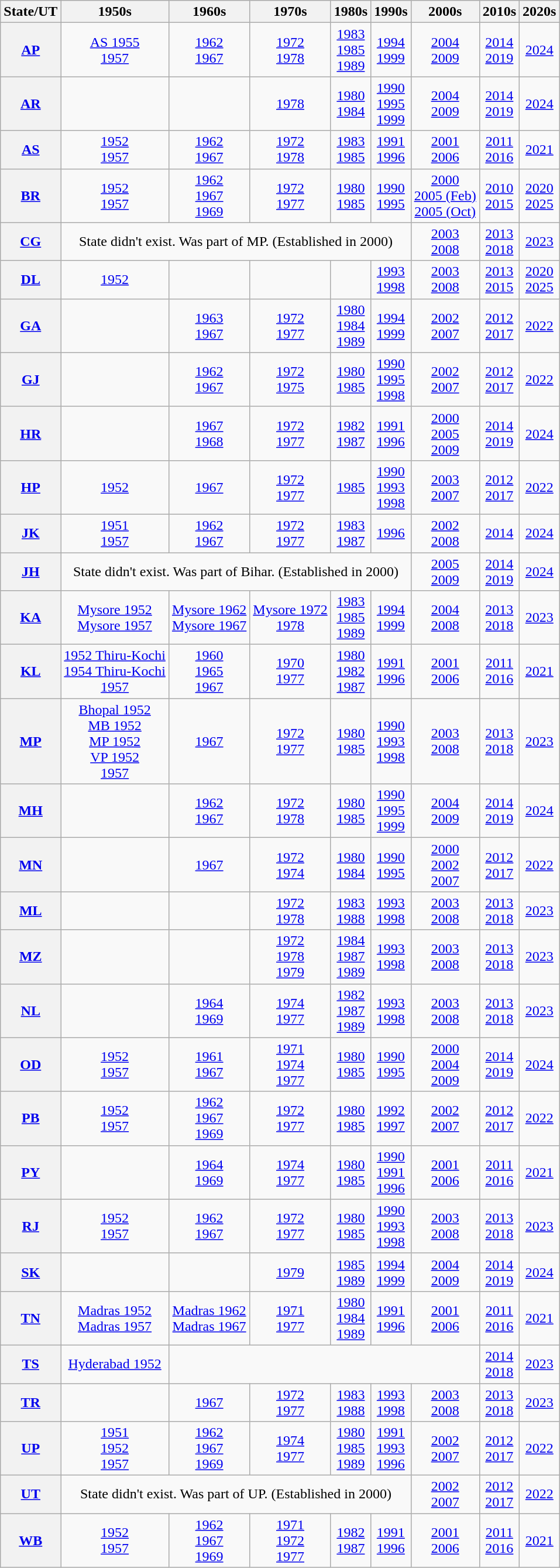<table class="wikitable sortable mw-collapsible sticky-header" style="text-align:center;">
<tr>
<th>State/UT</th>
<th>1950s</th>
<th>1960s</th>
<th>1970s</th>
<th>1980s</th>
<th>1990s</th>
<th>2000s</th>
<th>2010s</th>
<th>2020s</th>
</tr>
<tr>
<th><a href='#'>AP</a></th>
<td><a href='#'>AS 1955</a> <br> <a href='#'>1957</a></td>
<td><a href='#'>1962</a> <br> <a href='#'>1967</a></td>
<td><a href='#'>1972</a> <br> <a href='#'>1978</a></td>
<td><a href='#'>1983</a> <br> <a href='#'>1985</a> <br> <a href='#'>1989</a></td>
<td><a href='#'>1994</a> <br> <a href='#'>1999</a></td>
<td><a href='#'>2004</a> <br> <a href='#'>2009</a></td>
<td><a href='#'>2014</a> <br> <a href='#'>2019</a></td>
<td><a href='#'>2024</a></td>
</tr>
<tr>
<th><a href='#'>AR</a></th>
<td></td>
<td></td>
<td><a href='#'>1978</a></td>
<td><a href='#'>1980</a> <br> <a href='#'>1984</a></td>
<td><a href='#'>1990</a> <br> <a href='#'>1995</a> <br> <a href='#'>1999</a></td>
<td><a href='#'>2004</a> <br> <a href='#'>2009</a></td>
<td><a href='#'>2014</a> <br> <a href='#'>2019</a></td>
<td><a href='#'>2024</a></td>
</tr>
<tr>
<th><a href='#'>AS</a></th>
<td><a href='#'>1952</a> <br> <a href='#'>1957</a></td>
<td><a href='#'>1962</a> <br> <a href='#'>1967</a></td>
<td><a href='#'>1972</a> <br> <a href='#'>1978</a></td>
<td><a href='#'>1983</a> <br> <a href='#'>1985</a></td>
<td><a href='#'>1991</a> <br> <a href='#'>1996</a></td>
<td><a href='#'>2001</a> <br> <a href='#'>2006</a></td>
<td><a href='#'>2011</a> <br> <a href='#'>2016</a></td>
<td><a href='#'>2021</a></td>
</tr>
<tr>
<th><a href='#'>BR</a></th>
<td><a href='#'>1952</a> <br> <a href='#'>1957</a></td>
<td><a href='#'>1962</a> <br> <a href='#'>1967</a> <br> <a href='#'>1969</a></td>
<td><a href='#'>1972</a> <br> <a href='#'>1977</a></td>
<td><a href='#'>1980</a> <br> <a href='#'>1985</a></td>
<td><a href='#'>1990</a> <br> <a href='#'>1995</a></td>
<td><a href='#'>2000</a> <br> <a href='#'>2005 (Feb)</a> <br> <a href='#'>2005 (Oct)</a></td>
<td><a href='#'>2010</a> <br> <a href='#'>2015</a></td>
<td><a href='#'>2020</a> <br> <a href='#'>2025</a></td>
</tr>
<tr>
<th><a href='#'>CG</a></th>
<td colspan="5">State didn't exist. Was part of MP. (Established in 2000)</td>
<td><a href='#'>2003</a><br><a href='#'>2008</a></td>
<td><a href='#'>2013</a><br><a href='#'>2018</a></td>
<td><a href='#'>2023</a></td>
</tr>
<tr>
<th><a href='#'>DL</a></th>
<td><a href='#'>1952</a></td>
<td></td>
<td></td>
<td></td>
<td><a href='#'>1993</a> <br> <a href='#'>1998</a></td>
<td><a href='#'>2003</a> <br> <a href='#'>2008</a></td>
<td><a href='#'>2013</a> <br> <a href='#'>2015</a></td>
<td><a href='#'>2020</a> <br> <a href='#'>2025</a></td>
</tr>
<tr>
<th><a href='#'>GA</a></th>
<td></td>
<td><a href='#'>1963</a> <br> <a href='#'>1967</a></td>
<td><a href='#'>1972</a> <br> <a href='#'>1977</a></td>
<td><a href='#'>1980</a> <br> <a href='#'>1984</a> <br> <a href='#'>1989</a></td>
<td><a href='#'>1994</a> <br> <a href='#'>1999</a></td>
<td><a href='#'>2002</a> <br> <a href='#'>2007</a></td>
<td><a href='#'>2012</a> <br> <a href='#'>2017</a></td>
<td><a href='#'>2022</a></td>
</tr>
<tr>
<th><a href='#'>GJ</a></th>
<td></td>
<td><a href='#'>1962</a> <br> <a href='#'>1967</a></td>
<td><a href='#'>1972</a> <br> <a href='#'>1975</a></td>
<td><a href='#'>1980</a> <br> <a href='#'>1985</a></td>
<td><a href='#'>1990</a> <br> <a href='#'>1995</a> <br> <a href='#'>1998</a></td>
<td><a href='#'>2002</a> <br> <a href='#'>2007</a></td>
<td><a href='#'>2012</a> <br> <a href='#'>2017</a></td>
<td><a href='#'>2022</a></td>
</tr>
<tr>
<th><a href='#'>HR</a></th>
<td></td>
<td><a href='#'>1967</a> <br> <a href='#'>1968</a></td>
<td><a href='#'>1972</a> <br> <a href='#'>1977</a></td>
<td><a href='#'>1982</a> <br> <a href='#'>1987</a></td>
<td><a href='#'>1991</a> <br> <a href='#'>1996</a></td>
<td><a href='#'>2000</a> <br> <a href='#'>2005</a> <br> <a href='#'>2009</a></td>
<td><a href='#'>2014</a> <br> <a href='#'>2019</a></td>
<td><a href='#'>2024</a></td>
</tr>
<tr>
<th><a href='#'>HP</a></th>
<td><a href='#'>1952</a> <br></td>
<td><a href='#'>1967</a></td>
<td><a href='#'>1972</a> <br> <a href='#'>1977</a></td>
<td><a href='#'>1985</a> <br></td>
<td><a href='#'>1990</a> <br> <a href='#'>1993</a> <br> <a href='#'>1998</a></td>
<td><a href='#'>2003</a> <br> <a href='#'>2007</a></td>
<td><a href='#'>2012</a> <br> <a href='#'>2017</a></td>
<td><a href='#'>2022</a></td>
</tr>
<tr>
<th><a href='#'>JK</a></th>
<td><a href='#'>1951</a> <br> <a href='#'>1957</a></td>
<td><a href='#'>1962</a> <br> <a href='#'>1967</a></td>
<td><a href='#'>1972</a> <br> <a href='#'>1977</a></td>
<td><a href='#'>1983</a> <br> <a href='#'>1987</a></td>
<td><a href='#'>1996</a></td>
<td><a href='#'>2002</a> <br> <a href='#'>2008</a></td>
<td><a href='#'>2014</a></td>
<td><a href='#'>2024</a></td>
</tr>
<tr>
<th><a href='#'>JH</a></th>
<td colspan="5">State didn't exist. Was part of Bihar. (Established in 2000)</td>
<td><a href='#'>2005</a> <br> <a href='#'>2009</a></td>
<td><a href='#'>2014</a> <br> <a href='#'>2019</a></td>
<td><a href='#'>2024</a></td>
</tr>
<tr>
<th><a href='#'>KA</a></th>
<td><a href='#'>Mysore 1952</a> <br> <a href='#'>Mysore 1957</a></td>
<td><a href='#'>Mysore 1962</a> <br> <a href='#'>Mysore 1967</a></td>
<td><a href='#'>Mysore 1972</a> <br> <a href='#'>1978</a></td>
<td><a href='#'>1983</a> <br> <a href='#'>1985</a> <br> <a href='#'>1989</a></td>
<td><a href='#'>1994</a> <br> <a href='#'>1999</a></td>
<td><a href='#'>2004</a> <br> <a href='#'>2008</a></td>
<td><a href='#'>2013</a> <br> <a href='#'>2018</a></td>
<td><a href='#'>2023</a></td>
</tr>
<tr>
<th><a href='#'>KL</a></th>
<td><a href='#'>1952 Thiru-Kochi</a> <br> <a href='#'>1954 Thiru-Kochi</a> <br><a href='#'>1957</a></td>
<td><a href='#'>1960</a> <br> <a href='#'>1965</a> <br> <a href='#'>1967</a></td>
<td><a href='#'>1970</a> <br> <a href='#'>1977</a></td>
<td><a href='#'>1980</a> <br> <a href='#'>1982</a> <br> <a href='#'>1987</a></td>
<td><a href='#'>1991</a> <br> <a href='#'>1996</a></td>
<td><a href='#'>2001</a> <br> <a href='#'>2006</a></td>
<td><a href='#'>2011</a> <br> <a href='#'>2016</a></td>
<td><a href='#'>2021</a></td>
</tr>
<tr>
<th><a href='#'>MP</a></th>
<td><a href='#'>Bhopal 1952</a> <br> <a href='#'>MB 1952</a> <br> <a href='#'>MP 1952</a> <br> <a href='#'>VP 1952</a> <br> <a href='#'>1957</a></td>
<td><a href='#'>1967</a></td>
<td><a href='#'>1972</a> <br> <a href='#'>1977</a></td>
<td><a href='#'>1980</a> <br> <a href='#'>1985</a></td>
<td><a href='#'>1990</a> <br> <a href='#'>1993</a> <br> <a href='#'>1998</a></td>
<td><a href='#'>2003</a> <br> <a href='#'>2008</a></td>
<td><a href='#'>2013</a> <br> <a href='#'>2018</a></td>
<td><a href='#'>2023</a></td>
</tr>
<tr>
<th><a href='#'>MH</a></th>
<td></td>
<td><a href='#'>1962</a> <br> <a href='#'>1967</a></td>
<td><a href='#'>1972</a> <br> <a href='#'>1978</a></td>
<td><a href='#'>1980</a> <br> <a href='#'>1985</a></td>
<td><a href='#'>1990</a> <br> <a href='#'>1995</a> <br> <a href='#'>1999</a></td>
<td><a href='#'>2004</a> <br> <a href='#'>2009</a></td>
<td><a href='#'>2014</a> <br> <a href='#'>2019</a></td>
<td><a href='#'>2024</a></td>
</tr>
<tr>
<th><a href='#'>MN</a></th>
<td></td>
<td><a href='#'>1967</a></td>
<td><a href='#'>1972</a> <br> <a href='#'>1974</a></td>
<td><a href='#'>1980</a> <br> <a href='#'>1984</a></td>
<td><a href='#'>1990</a> <br> <a href='#'>1995</a></td>
<td><a href='#'>2000</a> <br> <a href='#'>2002</a> <br> <a href='#'>2007</a></td>
<td><a href='#'>2012</a> <br> <a href='#'>2017</a></td>
<td><a href='#'>2022</a></td>
</tr>
<tr>
<th><a href='#'>ML</a></th>
<td></td>
<td></td>
<td><a href='#'>1972</a> <br> <a href='#'>1978</a></td>
<td><a href='#'>1983</a> <br> <a href='#'>1988</a></td>
<td><a href='#'>1993</a> <br> <a href='#'>1998</a></td>
<td><a href='#'>2003</a> <br> <a href='#'>2008</a></td>
<td><a href='#'>2013</a> <br> <a href='#'>2018</a></td>
<td><a href='#'>2023</a></td>
</tr>
<tr>
<th><a href='#'>MZ</a></th>
<td></td>
<td></td>
<td><a href='#'>1972</a> <br> <a href='#'>1978</a> <br> <a href='#'>1979</a></td>
<td><a href='#'>1984</a> <br> <a href='#'>1987</a> <br> <a href='#'>1989</a></td>
<td><a href='#'>1993</a> <br> <a href='#'>1998</a></td>
<td><a href='#'>2003</a> <br> <a href='#'>2008</a></td>
<td><a href='#'>2013</a> <br> <a href='#'>2018</a></td>
<td><a href='#'>2023</a></td>
</tr>
<tr>
<th><a href='#'>NL</a></th>
<td></td>
<td><a href='#'>1964</a> <br> <a href='#'>1969</a></td>
<td><a href='#'>1974</a> <br> <a href='#'>1977</a></td>
<td><a href='#'>1982</a> <br> <a href='#'>1987</a> <br> <a href='#'>1989</a></td>
<td><a href='#'>1993</a> <br> <a href='#'>1998</a></td>
<td><a href='#'>2003</a> <br> <a href='#'>2008</a></td>
<td><a href='#'>2013</a> <br> <a href='#'>2018</a></td>
<td><a href='#'>2023</a></td>
</tr>
<tr>
<th><a href='#'>OD</a></th>
<td><a href='#'>1952</a> <br> <a href='#'>1957</a></td>
<td><a href='#'>1961</a> <br> <a href='#'>1967</a></td>
<td><a href='#'>1971</a> <br> <a href='#'>1974</a> <br> <a href='#'>1977</a></td>
<td><a href='#'>1980</a> <br> <a href='#'>1985</a></td>
<td><a href='#'>1990</a> <br> <a href='#'>1995</a></td>
<td><a href='#'>2000</a> <br> <a href='#'>2004</a> <br> <a href='#'>2009</a></td>
<td><a href='#'>2014</a> <br> <a href='#'>2019</a></td>
<td><a href='#'>2024</a></td>
</tr>
<tr>
<th><a href='#'>PB</a></th>
<td><a href='#'>1952</a> <br> <a href='#'>1957</a></td>
<td><a href='#'>1962</a> <br> <a href='#'>1967</a> <br> <a href='#'>1969</a></td>
<td><a href='#'>1972</a> <br> <a href='#'>1977</a></td>
<td><a href='#'>1980</a> <br> <a href='#'>1985</a></td>
<td><a href='#'>1992</a> <br> <a href='#'>1997</a></td>
<td><a href='#'>2002</a> <br> <a href='#'>2007</a></td>
<td><a href='#'>2012</a> <br> <a href='#'>2017</a></td>
<td><a href='#'>2022</a></td>
</tr>
<tr>
<th><a href='#'>PY</a></th>
<td></td>
<td><a href='#'>1964</a><br><a href='#'>1969</a></td>
<td><a href='#'>1974</a><br><a href='#'>1977</a></td>
<td><a href='#'>1980</a><br><a href='#'>1985</a></td>
<td><a href='#'>1990</a><br><a href='#'>1991</a><br><a href='#'>1996</a></td>
<td><a href='#'>2001</a><br><a href='#'>2006</a></td>
<td><a href='#'>2011</a><br><a href='#'>2016</a></td>
<td><a href='#'>2021</a></td>
</tr>
<tr>
<th><a href='#'>RJ</a></th>
<td><a href='#'>1952</a> <br> <a href='#'>1957</a></td>
<td><a href='#'>1962</a> <br> <a href='#'>1967</a></td>
<td><a href='#'>1972</a> <br> <a href='#'>1977</a></td>
<td><a href='#'>1980</a> <br> <a href='#'>1985</a></td>
<td><a href='#'>1990</a> <br> <a href='#'>1993</a> <br> <a href='#'>1998</a></td>
<td><a href='#'>2003</a> <br> <a href='#'>2008</a></td>
<td><a href='#'>2013</a> <br> <a href='#'>2018</a></td>
<td><a href='#'>2023</a></td>
</tr>
<tr>
<th><a href='#'>SK</a></th>
<td></td>
<td></td>
<td><a href='#'>1979</a></td>
<td><a href='#'>1985</a> <br> <a href='#'>1989</a></td>
<td><a href='#'>1994</a> <br> <a href='#'>1999</a></td>
<td><a href='#'>2004</a> <br> <a href='#'>2009</a></td>
<td><a href='#'>2014</a> <br> <a href='#'>2019</a></td>
<td><a href='#'>2024</a></td>
</tr>
<tr>
<th><a href='#'>TN</a></th>
<td><a href='#'>Madras 1952</a><br><a href='#'>Madras 1957</a></td>
<td><a href='#'>Madras 1962</a><br><a href='#'>Madras 1967</a></td>
<td><a href='#'>1971</a><br><a href='#'>1977</a></td>
<td><a href='#'>1980</a><br><a href='#'>1984</a><br><a href='#'>1989</a></td>
<td><a href='#'>1991</a><br><a href='#'>1996</a></td>
<td><a href='#'>2001</a><br><a href='#'>2006</a></td>
<td><a href='#'>2011</a><br><a href='#'>2016</a></td>
<td><a href='#'>2021</a></td>
</tr>
<tr>
<th><a href='#'>TS</a></th>
<td><a href='#'>Hyderabad 1952</a></td>
<td colspan=5></td>
<td><a href='#'>2014</a><br><a href='#'>2018</a></td>
<td><a href='#'>2023</a></td>
</tr>
<tr>
<th><a href='#'>TR</a></th>
<td></td>
<td><a href='#'>1967</a></td>
<td><a href='#'>1972</a> <br> <a href='#'>1977</a></td>
<td><a href='#'>1983</a> <br> <a href='#'>1988</a></td>
<td><a href='#'>1993</a> <br> <a href='#'>1998</a></td>
<td><a href='#'>2003</a> <br> <a href='#'>2008</a></td>
<td><a href='#'>2013</a> <br> <a href='#'>2018</a></td>
<td><a href='#'>2023</a></td>
</tr>
<tr>
<th><a href='#'>UP</a></th>
<td><a href='#'>1951</a> <br> <a href='#'>1952</a> <br> <a href='#'>1957</a></td>
<td><a href='#'>1962</a> <br> <a href='#'>1967</a> <br> <a href='#'>1969</a></td>
<td><a href='#'>1974</a> <br> <a href='#'>1977</a></td>
<td><a href='#'>1980</a> <br> <a href='#'>1985</a> <br> <a href='#'>1989</a></td>
<td><a href='#'>1991</a> <br> <a href='#'>1993</a> <br> <a href='#'>1996</a></td>
<td><a href='#'>2002</a> <br> <a href='#'>2007</a></td>
<td><a href='#'>2012</a> <br> <a href='#'>2017</a></td>
<td><a href='#'>2022</a></td>
</tr>
<tr>
<th><a href='#'>UT</a></th>
<td colspan="5">State didn't exist. Was part of UP. (Established in 2000)</td>
<td><a href='#'>2002</a> <br> <a href='#'>2007</a></td>
<td><a href='#'>2012</a> <br> <a href='#'>2017</a></td>
<td><a href='#'>2022</a></td>
</tr>
<tr>
<th><a href='#'>WB</a></th>
<td><a href='#'>1952</a> <br> <a href='#'>1957</a></td>
<td><a href='#'>1962</a> <br> <a href='#'>1967</a> <br> <a href='#'>1969</a></td>
<td><a href='#'>1971</a> <br> <a href='#'>1972</a> <br> <a href='#'>1977</a></td>
<td><a href='#'>1982</a> <br> <a href='#'>1987</a></td>
<td><a href='#'>1991</a> <br> <a href='#'>1996</a></td>
<td><a href='#'>2001</a> <br> <a href='#'>2006</a></td>
<td><a href='#'>2011</a> <br> <a href='#'>2016</a></td>
<td><a href='#'>2021</a></td>
</tr>
</table>
